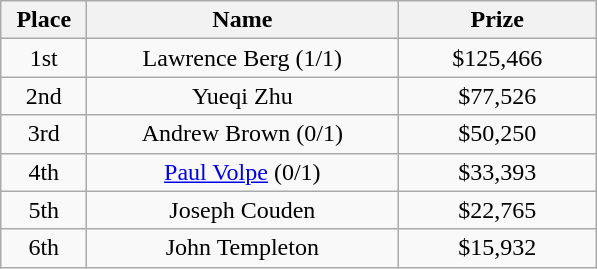<table class="wikitable">
<tr>
<th width="50">Place</th>
<th width="200">Name</th>
<th width="125">Prize</th>
</tr>
<tr>
<td align = "center">1st</td>
<td align = "center">Lawrence Berg (1/1)</td>
<td align = "center">$125,466</td>
</tr>
<tr>
<td align = "center">2nd</td>
<td align = "center">Yueqi Zhu</td>
<td align = "center">$77,526</td>
</tr>
<tr>
<td align = "center">3rd</td>
<td align = "center">Andrew Brown (0/1)</td>
<td align = "center">$50,250</td>
</tr>
<tr>
<td align = "center">4th</td>
<td align = "center"><a href='#'>Paul Volpe</a> (0/1)</td>
<td align = "center">$33,393</td>
</tr>
<tr>
<td align = "center">5th</td>
<td align = "center">Joseph Couden</td>
<td align = "center">$22,765</td>
</tr>
<tr>
<td align = "center">6th</td>
<td align = "center">John Templeton</td>
<td align = "center">$15,932</td>
</tr>
</table>
